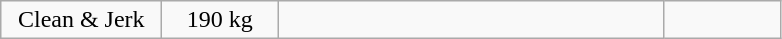<table class = "wikitable" style="text-align:center;">
<tr>
<td width=100>Clean & Jerk</td>
<td width=70>190 kg</td>
<td width=250 align=left></td>
<td width=70></td>
</tr>
</table>
